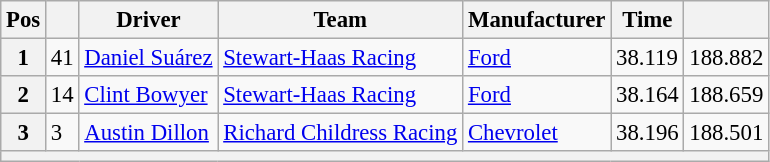<table class="wikitable" style="font-size:95%">
<tr>
<th>Pos</th>
<th></th>
<th>Driver</th>
<th>Team</th>
<th>Manufacturer</th>
<th>Time</th>
<th></th>
</tr>
<tr>
<th>1</th>
<td>41</td>
<td><a href='#'>Daniel Suárez</a></td>
<td><a href='#'>Stewart-Haas Racing</a></td>
<td><a href='#'>Ford</a></td>
<td>38.119</td>
<td>188.882</td>
</tr>
<tr>
<th>2</th>
<td>14</td>
<td><a href='#'>Clint Bowyer</a></td>
<td><a href='#'>Stewart-Haas Racing</a></td>
<td><a href='#'>Ford</a></td>
<td>38.164</td>
<td>188.659</td>
</tr>
<tr>
<th>3</th>
<td>3</td>
<td><a href='#'>Austin Dillon</a></td>
<td><a href='#'>Richard Childress Racing</a></td>
<td><a href='#'>Chevrolet</a></td>
<td>38.196</td>
<td>188.501</td>
</tr>
<tr>
<th colspan="7"></th>
</tr>
</table>
